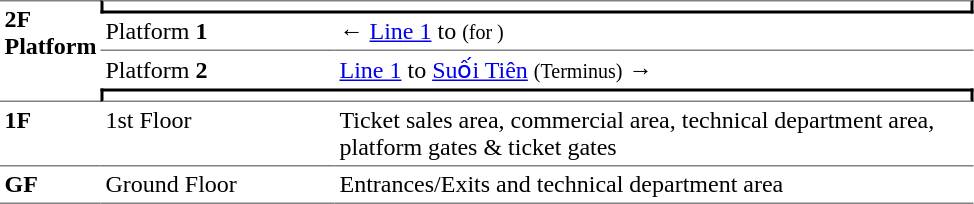<table border=0 cellspacing=0 cellpadding=3>
<tr>
<td style="border-bottom:solid 1px gray;vertical-align:top;border-top:solid 1px gray;" rowspan=4;><strong>2F<br>Platform</strong></td>
<td style="border-top:solid 1px gray;border-right:solid 2px black;border-left:solid 2px black;border-bottom:solid 2px black;text-align:center;" colspan=2></td>
</tr>
<tr>
<td style="border-bottom:solid 1px gray;" width=150>Platform <span><strong>1</strong></span></td>
<td style="border-bottom:solid 1px gray;" width=390>←  <a href='#'>Line 1</a> to  <small>(for )</small></td>
</tr>
<tr>
<td>Platform <span><strong>2</strong></span></td>
<td>  <a href='#'>Line 1</a> to <a href='#'>Suối Tiên</a> <small>(Terminus)</small> →</td>
</tr>
<tr>
<td style="border-top:solid 2px black;border-right:solid 2px black;border-left:solid 2px black;border-bottom:solid 1px gray;text-align:center;" colspan=2></td>
</tr>
<tr>
<td style="vertical-align:top"><strong>1F</strong></td>
<td style="vertical-align:top">1st Floor</td>
<td style="vertical-align:top">Ticket sales area, commercial area, technical department area, platform gates & ticket gates</td>
</tr>
<tr>
<td style="border-bottom:solid 1px gray;border-top:solid 1px gray; vertical-align:top" width=50><strong>GF</strong></td>
<td style="border-top:solid 1px gray;border-bottom:solid 1px gray; vertical-align:top" width=100>Ground Floor</td>
<td style="border-top:solid 1px gray;border-bottom:solid 1px gray; vertical-align:top" width=420>Entrances/Exits and technical department area</td>
</tr>
</table>
